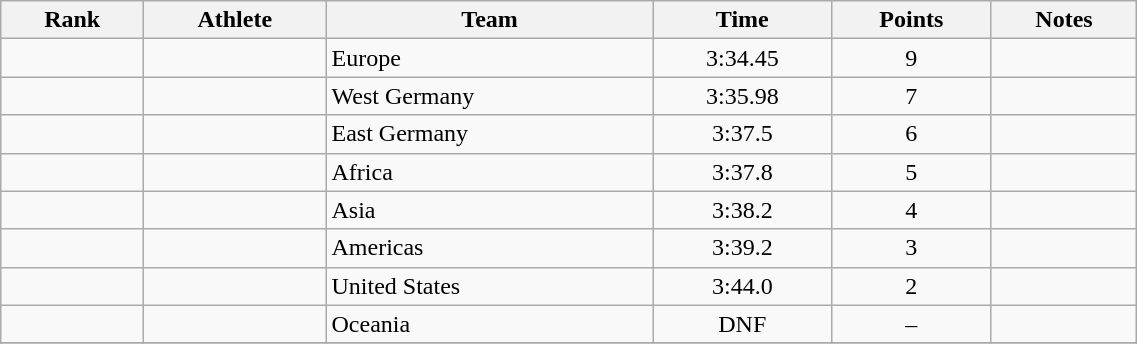<table class="wikitable sortable" style="text-align:center" width="60%">
<tr>
<th>Rank</th>
<th>Athlete</th>
<th>Team</th>
<th>Time</th>
<th>Points</th>
<th>Notes</th>
</tr>
<tr>
<td></td>
<td align="left"></td>
<td align=left>Europe</td>
<td>3:34.45</td>
<td>9</td>
<td></td>
</tr>
<tr>
<td></td>
<td align="left"></td>
<td align=left>West Germany</td>
<td>3:35.98</td>
<td>7</td>
<td></td>
</tr>
<tr>
<td></td>
<td align="left"></td>
<td align=left>East Germany</td>
<td>3:37.5</td>
<td>6</td>
<td></td>
</tr>
<tr>
<td></td>
<td align="left"></td>
<td align=left>Africa</td>
<td>3:37.8</td>
<td>5</td>
<td></td>
</tr>
<tr>
<td></td>
<td align="left"></td>
<td align=left>Asia</td>
<td>3:38.2</td>
<td>4</td>
<td></td>
</tr>
<tr>
<td></td>
<td align="left"></td>
<td align=left>Americas</td>
<td>3:39.2</td>
<td>3</td>
<td></td>
</tr>
<tr>
<td></td>
<td align="left"></td>
<td align=left>United States</td>
<td>3:44.0</td>
<td>2</td>
<td></td>
</tr>
<tr>
<td></td>
<td align="left"></td>
<td align=left>Oceania</td>
<td>DNF</td>
<td>–</td>
<td></td>
</tr>
<tr>
</tr>
</table>
